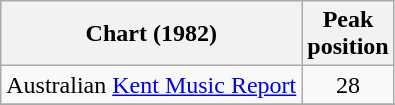<table class="wikitable sortable">
<tr>
<th>Chart (1982)</th>
<th>Peak<br>position</th>
</tr>
<tr>
<td>Australian <a href='#'>Kent Music Report</a></td>
<td style="text-align:center;">28</td>
</tr>
<tr>
</tr>
<tr>
</tr>
</table>
